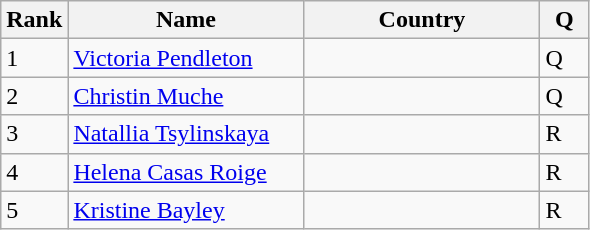<table class="wikitable">
<tr>
<th width=20>Rank</th>
<th width=150>Name</th>
<th width=150>Country</th>
<th width=25>Q</th>
</tr>
<tr>
<td>1</td>
<td><a href='#'>Victoria Pendleton</a></td>
<td></td>
<td>Q</td>
</tr>
<tr>
<td>2</td>
<td><a href='#'>Christin Muche</a></td>
<td></td>
<td>Q</td>
</tr>
<tr>
<td>3</td>
<td><a href='#'>Natallia Tsylinskaya</a></td>
<td></td>
<td>R</td>
</tr>
<tr>
<td>4</td>
<td><a href='#'>Helena Casas Roige</a></td>
<td></td>
<td>R</td>
</tr>
<tr>
<td>5</td>
<td><a href='#'>Kristine Bayley</a></td>
<td></td>
<td>R</td>
</tr>
</table>
